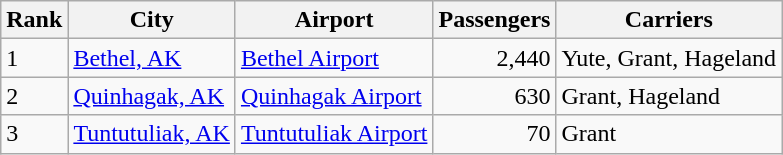<table class="wikitable">
<tr>
<th>Rank</th>
<th>City</th>
<th>Airport</th>
<th>Passengers</th>
<th>Carriers</th>
</tr>
<tr>
<td>1</td>
<td> <a href='#'>Bethel, AK</a></td>
<td><a href='#'>Bethel Airport</a></td>
<td align=right>2,440</td>
<td>Yute, Grant, Hageland</td>
</tr>
<tr>
<td>2</td>
<td> <a href='#'>Quinhagak, AK</a></td>
<td><a href='#'>Quinhagak Airport</a></td>
<td align=right>630</td>
<td>Grant, Hageland</td>
</tr>
<tr>
<td>3</td>
<td> <a href='#'>Tuntutuliak, AK</a></td>
<td><a href='#'>Tuntutuliak Airport</a></td>
<td align=right>70</td>
<td>Grant</td>
</tr>
</table>
